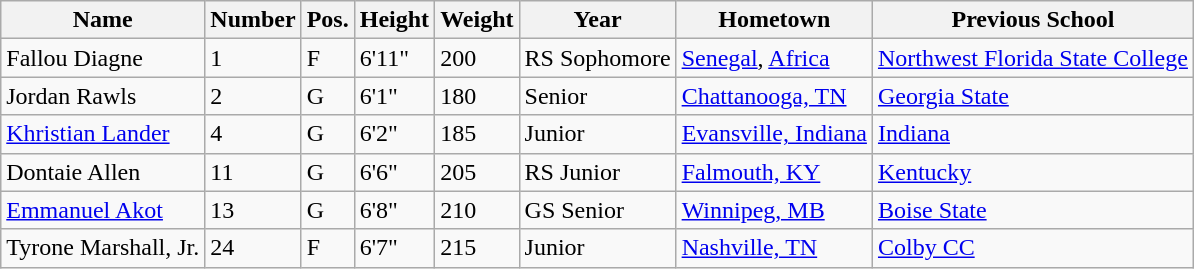<table class="wikitable sortable" border="1">
<tr>
<th>Name</th>
<th>Number</th>
<th>Pos.</th>
<th>Height</th>
<th>Weight</th>
<th>Year</th>
<th>Hometown</th>
<th class="unsortable">Previous School</th>
</tr>
<tr>
<td>Fallou Diagne</td>
<td>1</td>
<td>F</td>
<td>6'11"</td>
<td>200</td>
<td>RS Sophomore</td>
<td><a href='#'>Senegal</a>, <a href='#'>Africa</a></td>
<td><a href='#'>Northwest Florida State College</a></td>
</tr>
<tr>
<td>Jordan Rawls</td>
<td>2</td>
<td>G</td>
<td>6'1"</td>
<td>180</td>
<td>Senior</td>
<td><a href='#'>Chattanooga, TN</a></td>
<td><a href='#'>Georgia State</a></td>
</tr>
<tr>
<td><a href='#'>Khristian Lander</a></td>
<td>4</td>
<td>G</td>
<td>6'2"</td>
<td>185</td>
<td>Junior</td>
<td><a href='#'>Evansville, Indiana</a></td>
<td><a href='#'>Indiana</a></td>
</tr>
<tr>
<td>Dontaie Allen</td>
<td>11</td>
<td>G</td>
<td>6'6"</td>
<td>205</td>
<td>RS Junior</td>
<td><a href='#'>Falmouth, KY</a></td>
<td><a href='#'>Kentucky</a></td>
</tr>
<tr>
<td><a href='#'>Emmanuel Akot</a></td>
<td>13</td>
<td>G</td>
<td>6'8"</td>
<td>210</td>
<td>GS Senior</td>
<td><a href='#'>Winnipeg, MB</a></td>
<td><a href='#'>Boise State</a></td>
</tr>
<tr>
<td>Tyrone Marshall, Jr.</td>
<td>24</td>
<td>F</td>
<td>6'7"</td>
<td>215</td>
<td>Junior</td>
<td><a href='#'>Nashville, TN</a></td>
<td><a href='#'>Colby CC</a></td>
</tr>
</table>
